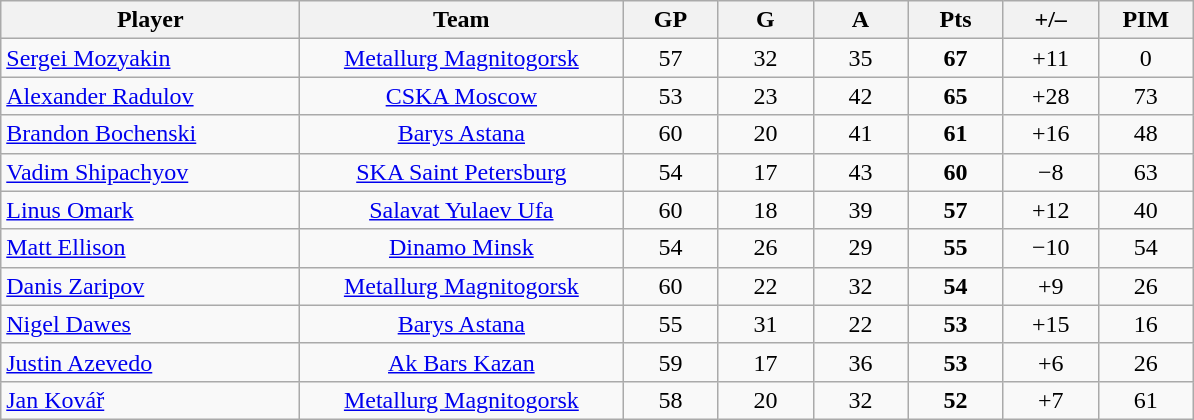<table class="wikitable sortable">
<tr>
<th style="width: 12em;">Player</th>
<th style="width: 13em;">Team</th>
<th style="width: 3.5em;">GP</th>
<th style="width: 3.5em;">G</th>
<th style="width: 3.5em;">A</th>
<th style="width: 3.5em;">Pts</th>
<th style="width: 3.5em;">+/–</th>
<th style="width: 3.5em;">PIM</th>
</tr>
<tr style="text-align:center;">
<td style="text-align:left;"> <a href='#'>Sergei Mozyakin</a></td>
<td><a href='#'>Metallurg Magnitogorsk</a></td>
<td>57</td>
<td>32</td>
<td>35</td>
<td><strong>67</strong></td>
<td>+11</td>
<td>0</td>
</tr>
<tr style="text-align:center;">
<td style="text-align:left;"> <a href='#'>Alexander Radulov</a></td>
<td><a href='#'>CSKA Moscow</a></td>
<td>53</td>
<td>23</td>
<td>42</td>
<td><strong>65</strong></td>
<td>+28</td>
<td>73</td>
</tr>
<tr style="text-align:center;">
<td style="text-align:left;"> <a href='#'>Brandon Bochenski</a></td>
<td><a href='#'>Barys Astana</a></td>
<td>60</td>
<td>20</td>
<td>41</td>
<td><strong>61</strong></td>
<td>+16</td>
<td>48</td>
</tr>
<tr style="text-align:center;">
<td style="text-align:left;"> <a href='#'>Vadim Shipachyov</a></td>
<td><a href='#'>SKA Saint Petersburg</a></td>
<td>54</td>
<td>17</td>
<td>43</td>
<td><strong>60</strong></td>
<td>−8</td>
<td>63</td>
</tr>
<tr style="text-align:center;">
<td style="text-align:left;"> <a href='#'>Linus Omark</a></td>
<td><a href='#'>Salavat Yulaev Ufa</a></td>
<td>60</td>
<td>18</td>
<td>39</td>
<td><strong>57</strong></td>
<td>+12</td>
<td>40</td>
</tr>
<tr style="text-align:center;">
<td style="text-align:left;"> <a href='#'>Matt Ellison</a></td>
<td><a href='#'>Dinamo Minsk</a></td>
<td>54</td>
<td>26</td>
<td>29</td>
<td><strong>55</strong></td>
<td>−10</td>
<td>54</td>
</tr>
<tr style="text-align:center;">
<td style="text-align:left;"> <a href='#'>Danis Zaripov</a></td>
<td><a href='#'>Metallurg Magnitogorsk</a></td>
<td>60</td>
<td>22</td>
<td>32</td>
<td><strong>54</strong></td>
<td>+9</td>
<td>26</td>
</tr>
<tr style="text-align:center;">
<td style="text-align:left;"> <a href='#'>Nigel Dawes</a></td>
<td><a href='#'>Barys Astana</a></td>
<td>55</td>
<td>31</td>
<td>22</td>
<td><strong>53</strong></td>
<td>+15</td>
<td>16</td>
</tr>
<tr style="text-align:center;">
<td style="text-align:left;"> <a href='#'>Justin Azevedo</a></td>
<td><a href='#'>Ak Bars Kazan</a></td>
<td>59</td>
<td>17</td>
<td>36</td>
<td><strong>53</strong></td>
<td>+6</td>
<td>26</td>
</tr>
<tr style="text-align:center;">
<td style="text-align:left;"> <a href='#'>Jan Kovář</a></td>
<td><a href='#'>Metallurg Magnitogorsk</a></td>
<td>58</td>
<td>20</td>
<td>32</td>
<td><strong>52</strong></td>
<td>+7</td>
<td>61</td>
</tr>
</table>
